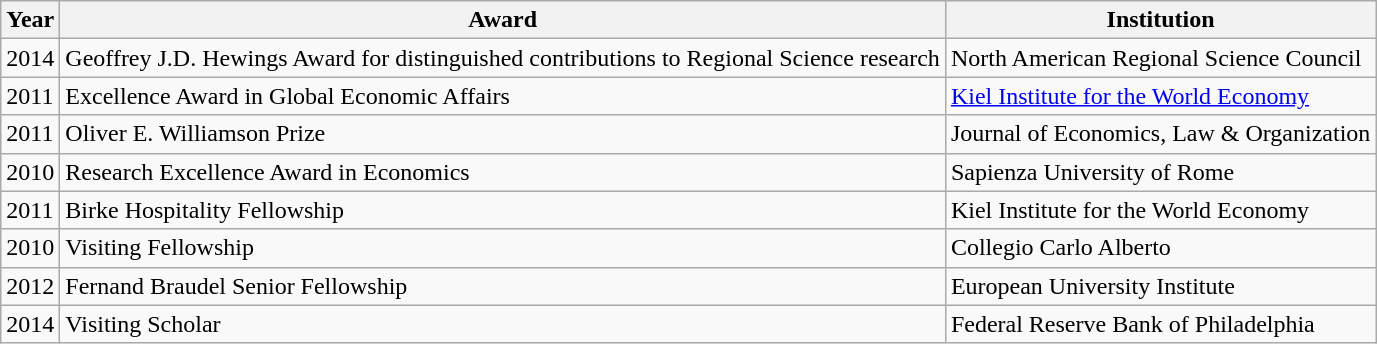<table class="wikitable">
<tr>
<th>Year</th>
<th>Award</th>
<th>Institution</th>
</tr>
<tr>
<td>2014</td>
<td>Geoffrey J.D. Hewings Award for distinguished contributions to Regional Science research</td>
<td>North American Regional Science Council</td>
</tr>
<tr>
<td>2011</td>
<td>Excellence Award in Global Economic Affairs</td>
<td><a href='#'>Kiel Institute for the World Economy</a></td>
</tr>
<tr>
<td>2011</td>
<td>Oliver E. Williamson Prize</td>
<td>Journal of Economics, Law & Organization</td>
</tr>
<tr>
<td>2010</td>
<td>Research Excellence Award in Economics</td>
<td>Sapienza University of Rome</td>
</tr>
<tr>
<td>2011</td>
<td>Birke Hospitality Fellowship</td>
<td>Kiel Institute for the World Economy</td>
</tr>
<tr>
<td>2010</td>
<td>Visiting Fellowship</td>
<td>Collegio Carlo Alberto</td>
</tr>
<tr>
<td>2012</td>
<td>Fernand Braudel Senior Fellowship</td>
<td>European University Institute</td>
</tr>
<tr>
<td>2014</td>
<td>Visiting Scholar</td>
<td>Federal Reserve Bank of Philadelphia</td>
</tr>
</table>
